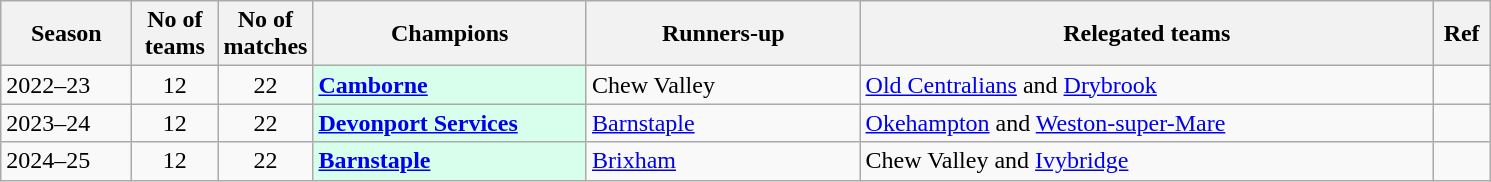<table class="wikitable">
<tr>
<th style="width:80px;">Season</th>
<th style="width:50px;">No of teams</th>
<th style="width:50px;">No of matches</th>
<th style="width:175px;">Champions</th>
<th style="width:175px;">Runners-up</th>
<th style="width:375px;">Relegated teams</th>
<th style="width:30px;">Ref</th>
</tr>
<tr>
<td>2022–23</td>
<td style="text-align: center;">12</td>
<td style="text-align: center;">22</td>
<td style="background:#d8ffeb;"><strong><a href='#'>Camborne</a></strong></td>
<td>Chew Valley</td>
<td><a href='#'>Old Centralians</a> and <a href='#'>Drybrook</a></td>
<td></td>
</tr>
<tr>
<td>2023–24</td>
<td style="text-align: center;">12</td>
<td style="text-align: center;">22</td>
<td style="background:#d8ffeb;"><strong><a href='#'>Devonport Services</a></strong></td>
<td><a href='#'>Barnstaple</a></td>
<td><a href='#'>Okehampton</a> and <a href='#'>Weston-super-Mare</a></td>
<td></td>
</tr>
<tr>
<td>2024–25</td>
<td style="text-align: center;">12</td>
<td style="text-align: center;">22</td>
<td style="background:#d8ffeb;"><strong><a href='#'>Barnstaple</a></strong></td>
<td><a href='#'>Brixham</a></td>
<td>Chew Valley and <a href='#'>Ivybridge</a></td>
<td></td>
</tr>
</table>
